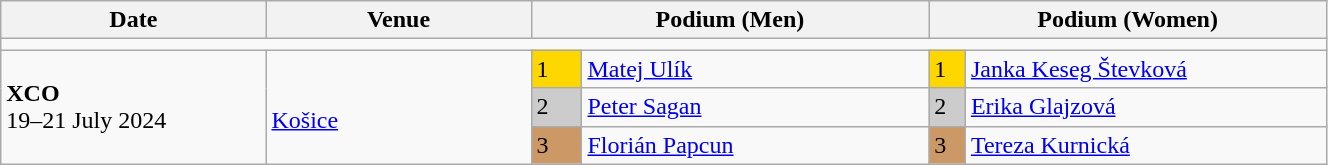<table class="wikitable" width=70%>
<tr>
<th>Date</th>
<th width=20%>Venue</th>
<th colspan=2 width=30%>Podium (Men)</th>
<th colspan=2 width=30%>Podium (Women)</th>
</tr>
<tr>
<td colspan=6></td>
</tr>
<tr>
<td rowspan=3><strong>XCO</strong> <br> 19–21 July 2024</td>
<td rowspan=3><br><a href='#'>Košice</a></td>
<td bgcolor=FFD700>1</td>
<td><a href='#'>Matej Ulík</a></td>
<td bgcolor=FFD700>1</td>
<td><a href='#'>Janka Keseg Števková</a></td>
</tr>
<tr>
<td bgcolor=CCCCCC>2</td>
<td><a href='#'>Peter Sagan</a></td>
<td bgcolor=CCCCCC>2</td>
<td><a href='#'>Erika Glajzová</a></td>
</tr>
<tr>
<td bgcolor=CC9966>3</td>
<td><a href='#'>Florián Papcun</a></td>
<td bgcolor=CC9966>3</td>
<td><a href='#'>Tereza Kurnická</a></td>
</tr>
</table>
